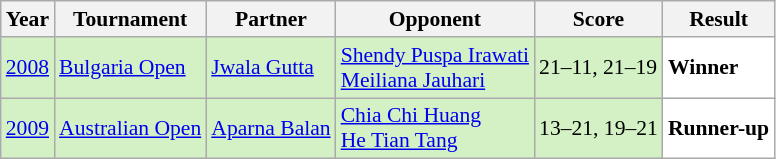<table class="sortable wikitable" style="font-size: 90%;">
<tr>
<th>Year</th>
<th>Tournament</th>
<th>Partner</th>
<th>Opponent</th>
<th>Score</th>
<th>Result</th>
</tr>
<tr style="background:#D4F1C5">
<td align="center"><a href='#'>2008</a></td>
<td align="left"><a href='#'>Bulgaria Open</a></td>
<td align="left"> <a href='#'>Jwala Gutta</a></td>
<td align="left"> <a href='#'>Shendy Puspa Irawati</a> <br>  <a href='#'>Meiliana Jauhari</a></td>
<td align="left">21–11, 21–19</td>
<td style="text-align:left; background:white"> <strong>Winner</strong></td>
</tr>
<tr style="background:#D4F1C5">
<td align="center"><a href='#'>2009</a></td>
<td align="left"><a href='#'>Australian Open</a></td>
<td align="left"> <a href='#'>Aparna Balan</a></td>
<td align="left"> <a href='#'>Chia Chi Huang</a> <br>  <a href='#'>He Tian Tang</a></td>
<td align="left">13–21, 19–21</td>
<td style="text-align:left; background:white"> <strong>Runner-up</strong></td>
</tr>
</table>
